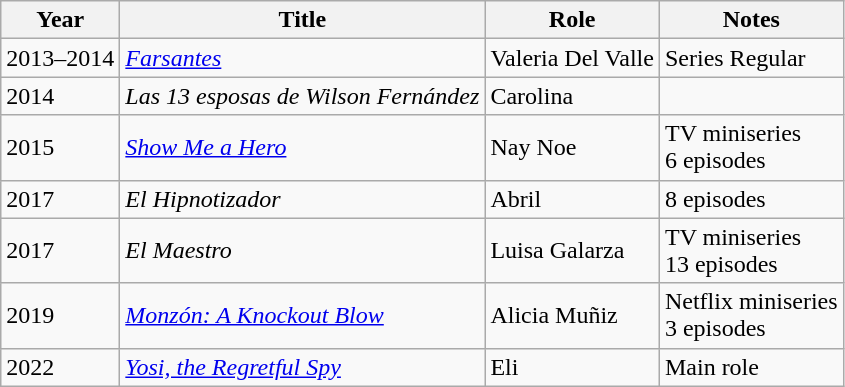<table class="wikitable sortable">
<tr>
<th>Year</th>
<th>Title</th>
<th>Role</th>
<th class="unsortable">Notes</th>
</tr>
<tr>
<td>2013–2014</td>
<td><em><a href='#'>Farsantes</a></em></td>
<td>Valeria Del Valle</td>
<td>Series Regular</td>
</tr>
<tr>
<td>2014</td>
<td><em>Las 13 esposas de Wilson Fernández</em></td>
<td>Carolina</td>
<td></td>
</tr>
<tr>
<td>2015</td>
<td><em><a href='#'>Show Me a Hero</a></em></td>
<td>Nay Noe</td>
<td>TV miniseries<br>6 episodes</td>
</tr>
<tr>
<td>2017</td>
<td><em>El Hipnotizador</em></td>
<td>Abril</td>
<td>8 episodes</td>
</tr>
<tr>
<td>2017</td>
<td><em>El Maestro</em></td>
<td>Luisa Galarza</td>
<td>TV miniseries<br>13 episodes</td>
</tr>
<tr>
<td>2019</td>
<td><em><a href='#'>Monzón: A Knockout Blow</a></em></td>
<td>Alicia Muñiz</td>
<td>Netflix miniseries <br>3 episodes</td>
</tr>
<tr>
<td>2022</td>
<td><em><a href='#'>Yosi, the Regretful Spy</a></em></td>
<td>Eli</td>
<td>Main role</td>
</tr>
</table>
